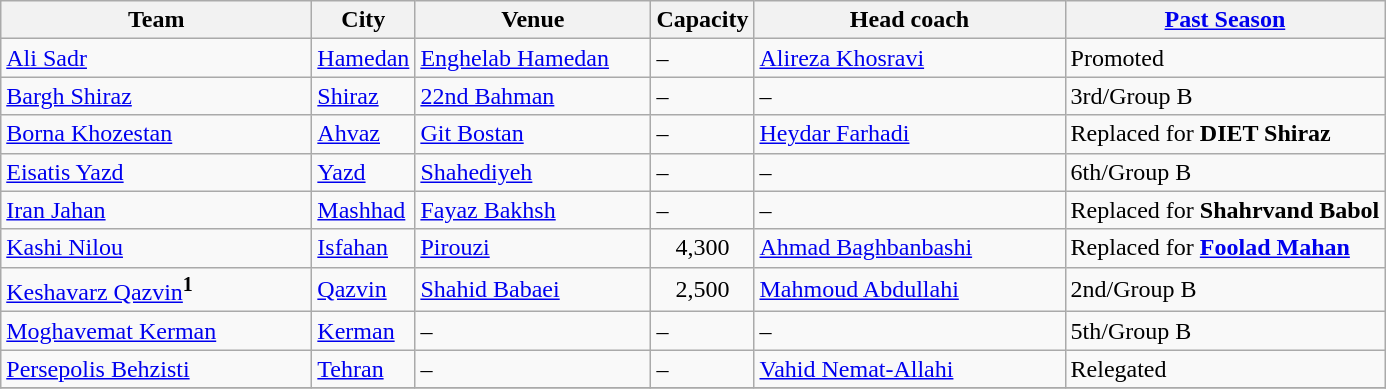<table class="wikitable sortable">
<tr>
<th width=200>Team</th>
<th width=60>City</th>
<th width=150>Venue</th>
<th>Capacity</th>
<th width=200>Head coach</th>
<th><a href='#'>Past Season</a></th>
</tr>
<tr>
<td><a href='#'>Ali Sadr</a></td>
<td><a href='#'>Hamedan</a></td>
<td><a href='#'>Enghelab Hamedan</a></td>
<td>–</td>
<td> <a href='#'>Alireza Khosravi</a></td>
<td>Promoted</td>
</tr>
<tr>
<td><a href='#'>Bargh Shiraz</a></td>
<td><a href='#'>Shiraz</a></td>
<td><a href='#'>22nd Bahman</a></td>
<td>–</td>
<td>–</td>
<td>3rd/Group B</td>
</tr>
<tr>
<td><a href='#'>Borna Khozestan</a></td>
<td><a href='#'>Ahvaz</a></td>
<td><a href='#'>Git Bostan</a></td>
<td>–</td>
<td> <a href='#'>Heydar Farhadi</a></td>
<td>Replaced for <strong>DIET Shiraz</strong></td>
</tr>
<tr>
<td><a href='#'>Eisatis Yazd</a></td>
<td><a href='#'>Yazd</a></td>
<td><a href='#'>Shahediyeh</a></td>
<td>–</td>
<td>–</td>
<td>6th/Group B</td>
</tr>
<tr>
<td><a href='#'>Iran Jahan</a></td>
<td><a href='#'>Mashhad</a></td>
<td><a href='#'>Fayaz Bakhsh</a></td>
<td>–</td>
<td>–</td>
<td>Replaced for <strong>Shahrvand Babol</strong></td>
</tr>
<tr>
<td><a href='#'>Kashi Nilou</a></td>
<td><a href='#'>Isfahan</a></td>
<td><a href='#'>Pirouzi</a></td>
<td align="center">4,300</td>
<td> <a href='#'>Ahmad Baghbanbashi</a></td>
<td>Replaced for <strong><a href='#'>Foolad Mahan</a></strong></td>
</tr>
<tr>
<td><a href='#'>Keshavarz Qazvin</a><sup><strong>1</strong></sup></td>
<td><a href='#'>Qazvin</a></td>
<td><a href='#'>Shahid Babaei</a></td>
<td align="center">2,500</td>
<td> <a href='#'>Mahmoud Abdullahi</a></td>
<td>2nd/Group B</td>
</tr>
<tr>
<td><a href='#'>Moghavemat Kerman</a></td>
<td><a href='#'>Kerman</a></td>
<td>–</td>
<td>–</td>
<td>–</td>
<td>5th/Group B</td>
</tr>
<tr>
<td><a href='#'>Persepolis Behzisti</a></td>
<td><a href='#'>Tehran</a></td>
<td>–</td>
<td>–</td>
<td> <a href='#'>Vahid Nemat-Allahi</a></td>
<td>Relegated</td>
</tr>
<tr>
</tr>
</table>
